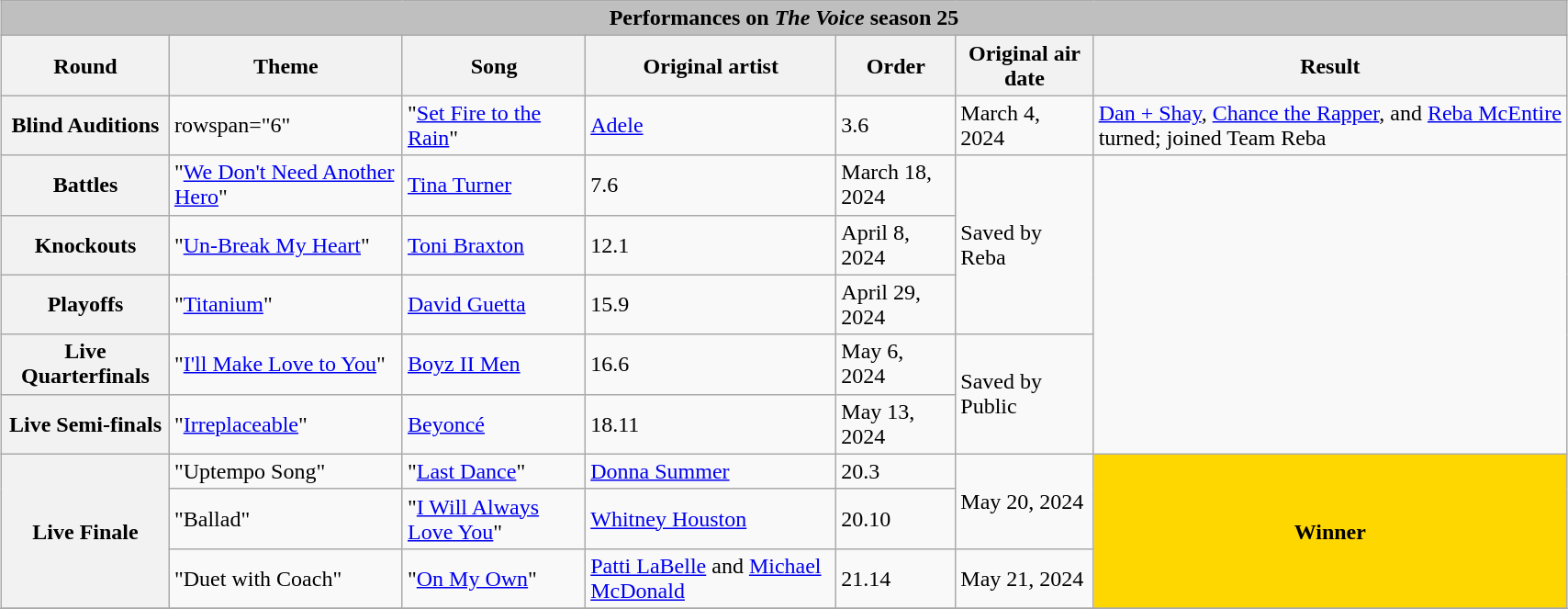<table class="wikitable collapsible autocollapse" style="width:90%; margin:1em auto 1em auto;">
<tr>
<th colspan="7" style="background:#BFBFBF;">Performances on <em>The Voice</em> season 25</th>
</tr>
<tr>
<th>Round</th>
<th>Theme</th>
<th>Song</th>
<th>Original artist</th>
<th>Order</th>
<th>Original air date</th>
<th>Result</th>
</tr>
<tr>
<th scope="row">Blind Auditions</th>
<td>rowspan="6" </td>
<td>"<a href='#'>Set Fire to the Rain</a>"</td>
<td><a href='#'>Adele</a></td>
<td>3.6</td>
<td>March 4, 2024</td>
<td><a href='#'>Dan + Shay</a>, <a href='#'>Chance the Rapper</a>, and <a href='#'>Reba McEntire</a> turned; joined Team Reba</td>
</tr>
<tr>
<th scope="row">Battles<br></th>
<td>"<a href='#'>We Don't Need Another Hero</a>" </td>
<td><a href='#'>Tina Turner</a></td>
<td>7.6</td>
<td>March 18, 2024</td>
<td rowspan="3">Saved by Reba</td>
</tr>
<tr>
<th scope="row">Knockouts<br></th>
<td>"<a href='#'>Un-Break My Heart</a>" </td>
<td><a href='#'>Toni Braxton</a></td>
<td>12.1</td>
<td>April 8, 2024</td>
</tr>
<tr>
<th scope="row">Playoffs<br></th>
<td>"<a href='#'>Titanium</a>"</td>
<td><a href='#'>David Guetta</a>  </td>
<td>15.9</td>
<td>April 29, 2024</td>
</tr>
<tr>
<th scope="row">Live Quarterfinals<br></th>
<td>"<a href='#'>I'll Make Love to You</a>"</td>
<td><a href='#'>Boyz II Men</a></td>
<td>16.6</td>
<td>May 6, 2024</td>
<td rowspan="2">Saved by Public</td>
</tr>
<tr>
<th scope="row">Live Semi-finals<br></th>
<td>"<a href='#'>Irreplaceable</a>"</td>
<td><a href='#'>Beyoncé</a></td>
<td>18.11</td>
<td>May 13, 2024</td>
</tr>
<tr>
<th rowspan=3>Live Finale<br></th>
<td>"Uptempo Song"</td>
<td>"<a href='#'>Last Dance</a>"</td>
<td><a href='#'>Donna Summer</a></td>
<td>20.3</td>
<td rowspan="2">May 20, 2024</td>
<th rowspan=3 style="background:gold;">Winner</th>
</tr>
<tr>
<td>"Ballad"</td>
<td>"<a href='#'>I Will Always Love You</a>"</td>
<td><a href='#'>Whitney Houston</a></td>
<td>20.10</td>
</tr>
<tr>
<td>"Duet with Coach"</td>
<td>"<a href='#'>On My Own</a>" </td>
<td><a href='#'>Patti LaBelle</a> and <a href='#'>Michael McDonald</a></td>
<td>21.14</td>
<td>May 21, 2024</td>
</tr>
<tr>
</tr>
</table>
